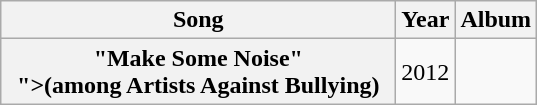<table class="wikitable plainrowheaders" style="text-align:center;" border="1">
<tr>
<th scope="col" style="width:16em;">Song</th>
<th scope="col">Year</th>
<th scope="col">Album</th>
</tr>
<tr>
<th scope="row">"Make Some Noise"<br><span>">(among Artists Against Bullying)</span></th>
<td>2012</td>
<td></td>
</tr>
</table>
